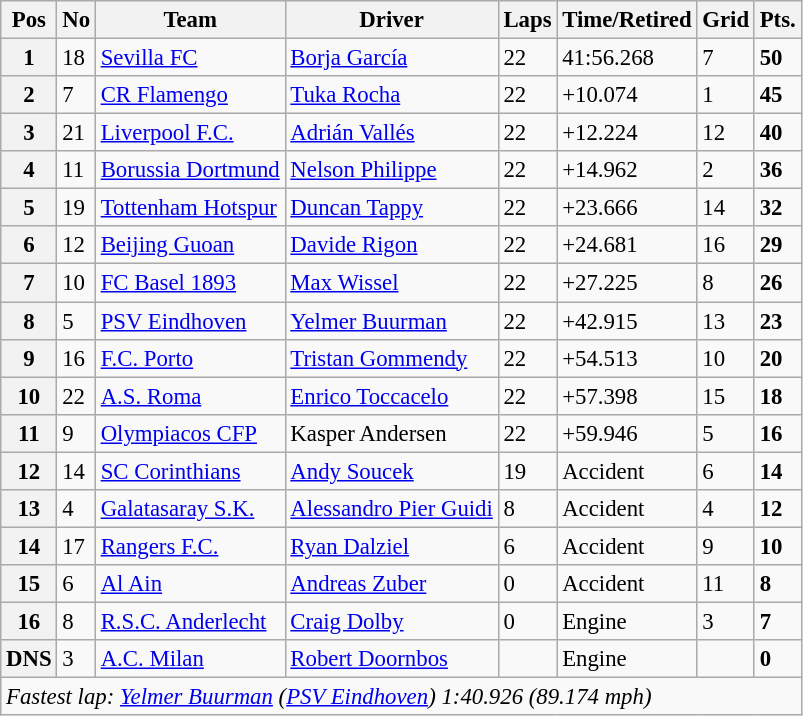<table class="wikitable" style="font-size: 95%">
<tr>
<th>Pos</th>
<th>No</th>
<th>Team</th>
<th>Driver</th>
<th>Laps</th>
<th>Time/Retired</th>
<th>Grid</th>
<th>Pts.</th>
</tr>
<tr>
<th>1</th>
<td>18</td>
<td> <a href='#'>Sevilla FC</a></td>
<td> <a href='#'>Borja García</a></td>
<td>22</td>
<td>41:56.268</td>
<td>7</td>
<td><strong>50</strong></td>
</tr>
<tr>
<th>2</th>
<td>7</td>
<td> <a href='#'>CR Flamengo</a></td>
<td> <a href='#'>Tuka Rocha</a></td>
<td>22</td>
<td>+10.074</td>
<td>1</td>
<td><strong>45</strong></td>
</tr>
<tr>
<th>3</th>
<td>21</td>
<td> <a href='#'>Liverpool F.C.</a></td>
<td> <a href='#'>Adrián Vallés</a></td>
<td>22</td>
<td>+12.224</td>
<td>12</td>
<td><strong>40</strong></td>
</tr>
<tr>
<th>4</th>
<td>11</td>
<td> <a href='#'>Borussia Dortmund</a></td>
<td> <a href='#'>Nelson Philippe</a></td>
<td>22</td>
<td>+14.962</td>
<td>2</td>
<td><strong>36</strong></td>
</tr>
<tr>
<th>5</th>
<td>19</td>
<td> <a href='#'>Tottenham Hotspur</a></td>
<td> <a href='#'>Duncan Tappy</a></td>
<td>22</td>
<td>+23.666</td>
<td>14</td>
<td><strong>32</strong></td>
</tr>
<tr>
<th>6</th>
<td>12</td>
<td> <a href='#'>Beijing Guoan</a></td>
<td> <a href='#'>Davide Rigon</a></td>
<td>22</td>
<td>+24.681</td>
<td>16</td>
<td><strong>29</strong></td>
</tr>
<tr>
<th>7</th>
<td>10</td>
<td> <a href='#'>FC Basel 1893</a></td>
<td> <a href='#'>Max Wissel</a></td>
<td>22</td>
<td>+27.225</td>
<td>8</td>
<td><strong>26</strong></td>
</tr>
<tr>
<th>8</th>
<td>5</td>
<td> <a href='#'>PSV Eindhoven</a></td>
<td> <a href='#'>Yelmer Buurman</a></td>
<td>22</td>
<td>+42.915</td>
<td>13</td>
<td><strong>23</strong></td>
</tr>
<tr>
<th>9</th>
<td>16</td>
<td> <a href='#'>F.C. Porto</a></td>
<td> <a href='#'>Tristan Gommendy</a></td>
<td>22</td>
<td>+54.513</td>
<td>10</td>
<td><strong>20</strong></td>
</tr>
<tr>
<th>10</th>
<td>22</td>
<td> <a href='#'>A.S. Roma</a></td>
<td> <a href='#'>Enrico Toccacelo</a></td>
<td>22</td>
<td>+57.398</td>
<td>15</td>
<td><strong>18</strong></td>
</tr>
<tr>
<th>11</th>
<td>9</td>
<td> <a href='#'>Olympiacos CFP</a></td>
<td> Kasper Andersen</td>
<td>22</td>
<td>+59.946</td>
<td>5</td>
<td><strong>16</strong></td>
</tr>
<tr>
<th>12</th>
<td>14</td>
<td> <a href='#'>SC Corinthians</a></td>
<td> <a href='#'>Andy Soucek</a></td>
<td>19</td>
<td>Accident</td>
<td>6</td>
<td><strong>14</strong></td>
</tr>
<tr>
<th>13</th>
<td>4</td>
<td> <a href='#'>Galatasaray S.K.</a></td>
<td> <a href='#'>Alessandro Pier Guidi</a></td>
<td>8</td>
<td>Accident</td>
<td>4</td>
<td><strong>12</strong></td>
</tr>
<tr>
<th>14</th>
<td>17</td>
<td> <a href='#'>Rangers F.C.</a></td>
<td> <a href='#'>Ryan Dalziel</a></td>
<td>6</td>
<td>Accident</td>
<td>9</td>
<td><strong>10</strong></td>
</tr>
<tr>
<th>15</th>
<td>6</td>
<td> <a href='#'>Al Ain</a></td>
<td> <a href='#'>Andreas Zuber</a></td>
<td>0</td>
<td>Accident</td>
<td>11</td>
<td><strong>8</strong></td>
</tr>
<tr>
<th>16</th>
<td>8</td>
<td> <a href='#'>R.S.C. Anderlecht</a></td>
<td> <a href='#'>Craig Dolby</a></td>
<td>0</td>
<td>Engine</td>
<td>3</td>
<td><strong>7</strong></td>
</tr>
<tr>
<th>DNS</th>
<td>3</td>
<td> <a href='#'>A.C. Milan</a></td>
<td> <a href='#'>Robert Doornbos</a></td>
<td></td>
<td>Engine</td>
<td></td>
<td><strong>0</strong></td>
</tr>
<tr>
<td colspan=8><em>Fastest lap: <a href='#'>Yelmer Buurman</a> (<a href='#'>PSV Eindhoven</a>) 1:40.926 (89.174 mph)</em></td>
</tr>
</table>
